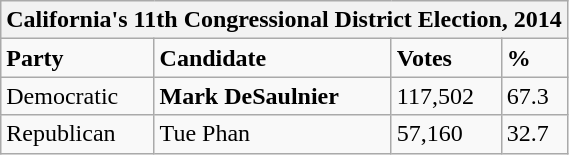<table class="wikitable">
<tr>
<th colspan="4">California's 11th Congressional District Election, 2014</th>
</tr>
<tr>
<td><strong>Party</strong></td>
<td><strong>Candidate</strong></td>
<td><strong>Votes</strong></td>
<td><strong>%</strong></td>
</tr>
<tr>
<td>Democratic</td>
<td><strong>Mark DeSaulnier</strong></td>
<td>117,502</td>
<td>67.3</td>
</tr>
<tr>
<td>Republican</td>
<td>Tue Phan</td>
<td>57,160</td>
<td>32.7</td>
</tr>
</table>
